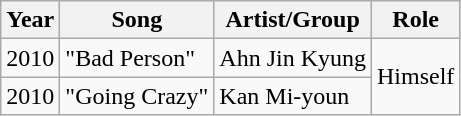<table class="wikitable">
<tr>
<th>Year</th>
<th>Song</th>
<th>Artist/Group</th>
<th>Role</th>
</tr>
<tr>
<td>2010</td>
<td>"Bad Person"</td>
<td>Ahn Jin Kyung</td>
<td rowspan="2">Himself</td>
</tr>
<tr>
<td>2010</td>
<td>"Going Crazy"</td>
<td>Kan Mi-youn</td>
</tr>
</table>
